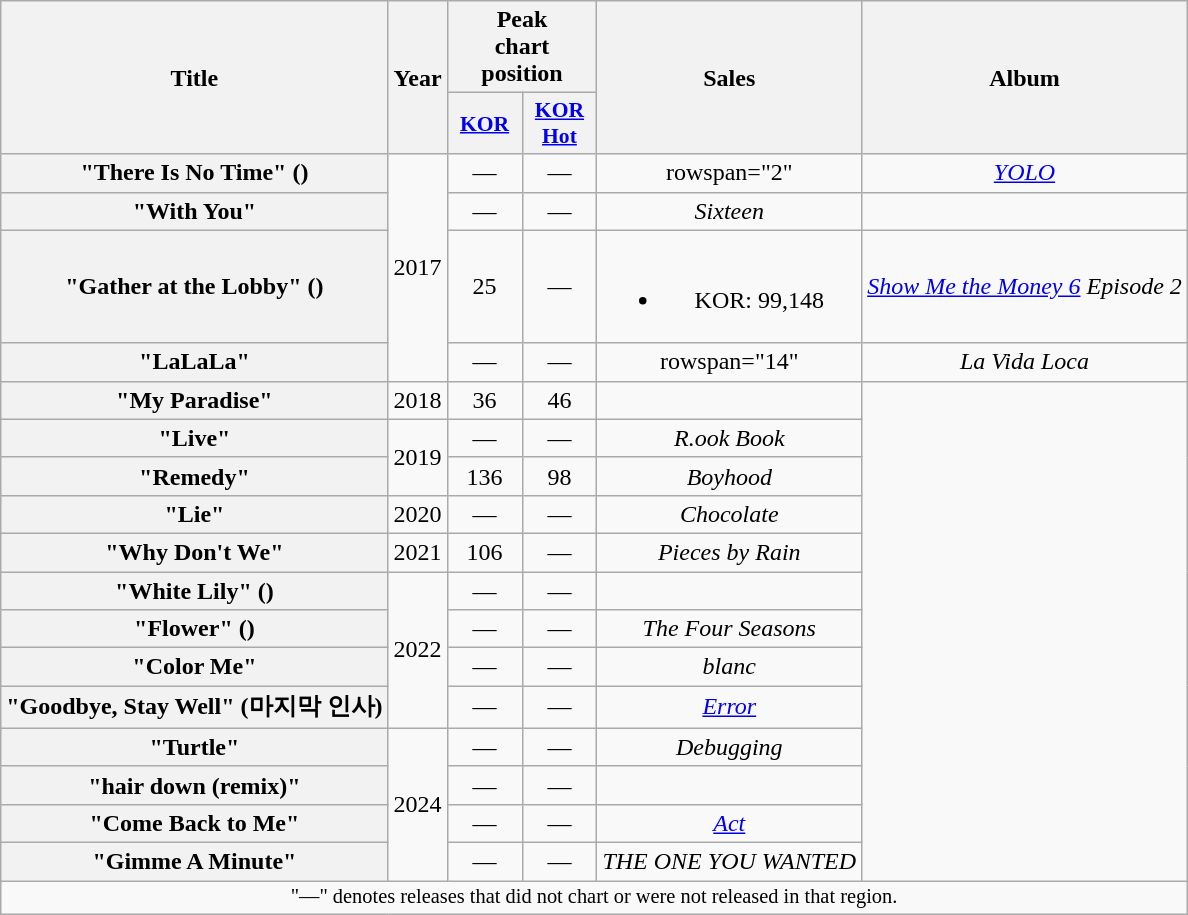<table class="wikitable plainrowheaders" style="text-align:center;">
<tr>
<th scope="col" rowspan="2">Title</th>
<th scope="col" rowspan="2">Year</th>
<th scope="col" colspan="2">Peak<br>chart<br>position</th>
<th scope="col" rowspan="2">Sales</th>
<th scope="col" rowspan="2">Album</th>
</tr>
<tr>
<th scope="col" style="width:3em;font-size:90%;"><a href='#'>KOR</a><br></th>
<th scope="col" style="width:3em;font-size:90%;"><a href='#'>KOR<br>Hot</a><br></th>
</tr>
<tr>
<th scope="row">"There Is No Time" ()<br></th>
<td rowspan="4">2017</td>
<td>—</td>
<td>—</td>
<td>rowspan="2" </td>
<td><em><a href='#'>YOLO</a></em></td>
</tr>
<tr>
<th scope="row">"With You"<br></th>
<td>—</td>
<td>—</td>
<td><em>Sixteen</em></td>
</tr>
<tr>
<th scope="row">"Gather at the Lobby" ()<br></th>
<td>25</td>
<td>—</td>
<td><br><ul><li>KOR: 99,148</li></ul></td>
<td><em><a href='#'>Show Me the Money 6</a> Episode 2</em></td>
</tr>
<tr>
<th scope="row">"LaLaLa"<br></th>
<td>—</td>
<td>—</td>
<td>rowspan="14" </td>
<td><em>La Vida Loca</em></td>
</tr>
<tr>
<th scope="row">"My Paradise"<br></th>
<td>2018</td>
<td>36</td>
<td>46</td>
<td></td>
</tr>
<tr>
<th scope="row">"Live"<br></th>
<td rowspan="2">2019</td>
<td>—</td>
<td>—</td>
<td><em>R.ook Book</em></td>
</tr>
<tr>
<th scope="row">"Remedy"<br></th>
<td>136</td>
<td>98</td>
<td><em>Boyhood</em></td>
</tr>
<tr>
<th scope="row">"Lie"<br></th>
<td>2020</td>
<td>—</td>
<td>—</td>
<td><em>Chocolate</em></td>
</tr>
<tr>
<th scope="row">"Why Don't We" <br></th>
<td>2021</td>
<td>106</td>
<td>—</td>
<td><em>Pieces by Rain</em></td>
</tr>
<tr>
<th scope="row">"White Lily" ()<br></th>
<td rowspan="4">2022</td>
<td>—</td>
<td>—</td>
<td></td>
</tr>
<tr>
<th scope="row">"Flower" ()<br></th>
<td>—</td>
<td>—</td>
<td><em>The Four Seasons</em></td>
</tr>
<tr>
<th scope="row">"Color Me"<br></th>
<td>—</td>
<td>—</td>
<td><em>blanc</em></td>
</tr>
<tr>
<th scope="row">"Goodbye, Stay Well" (마지막 인사) <br></th>
<td>—</td>
<td>—</td>
<td><em><a href='#'>Error</a></em></td>
</tr>
<tr>
<th scope="row">"Turtle"<br></th>
<td rowspan="4">2024</td>
<td>—</td>
<td>—</td>
<td><em>Debugging</em></td>
</tr>
<tr>
<th scope="row">"hair down (remix)"<br></th>
<td>—</td>
<td>—</td>
<td></td>
</tr>
<tr>
<th scope="row">"Come Back to Me"<br></th>
<td>—</td>
<td>—</td>
<td><em><a href='#'>Act</a></em></td>
</tr>
<tr>
<th scope="row">"Gimme A Minute"<br></th>
<td>—</td>
<td>—</td>
<td><em>THE ONE YOU WANTED</em></td>
</tr>
<tr>
<td colspan="6" style="font-size:85%;">"—" denotes releases that did not chart or were not released in that region.</td>
</tr>
</table>
